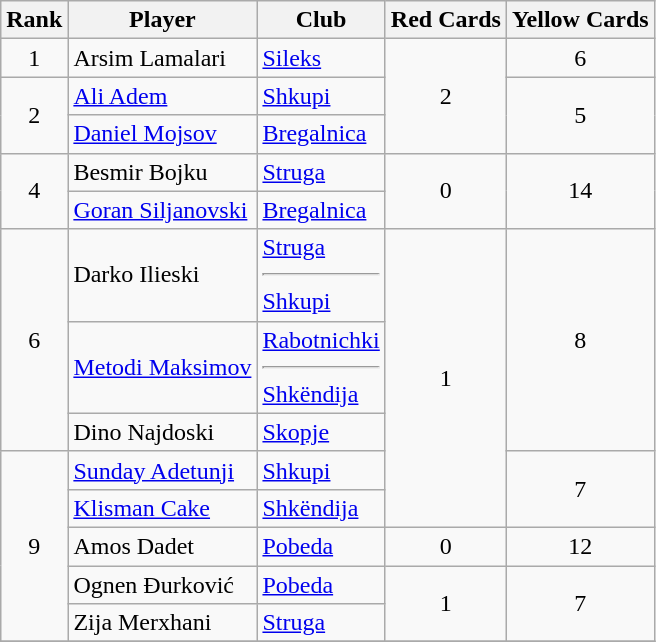<table class="wikitable" style="text-align:center">
<tr>
<th>Rank</th>
<th>Player</th>
<th>Club</th>
<th>Red Cards</th>
<th>Yellow Cards</th>
</tr>
<tr>
<td>1</td>
<td align="left"> Arsim Lamalari</td>
<td align="left"><a href='#'>Sileks</a></td>
<td rowspan="3">2</td>
<td>6</td>
</tr>
<tr>
<td rowspan="2">2</td>
<td align="left"> <a href='#'>Ali Adem</a></td>
<td align="left"><a href='#'>Shkupi</a></td>
<td rowspan="2">5</td>
</tr>
<tr>
<td align="left"> <a href='#'>Daniel Mojsov</a></td>
<td align="left"><a href='#'>Bregalnica</a></td>
</tr>
<tr>
<td rowspan="2">4</td>
<td align="left"> Besmir Bojku</td>
<td align="left"><a href='#'>Struga</a></td>
<td rowspan="2">0</td>
<td rowspan="2">14</td>
</tr>
<tr>
<td align="left"> <a href='#'>Goran Siljanovski</a></td>
<td align="left"><a href='#'>Bregalnica</a></td>
</tr>
<tr>
<td rowspan="3">6</td>
<td align="left"> Darko Ilieski</td>
<td align="left"><a href='#'>Struga</a><hr><a href='#'>Shkupi</a></td>
<td rowspan="5">1</td>
<td rowspan="3">8</td>
</tr>
<tr>
<td align="left"> <a href='#'>Metodi Maksimov</a></td>
<td align="left"><a href='#'>Rabotnichki</a><hr><a href='#'>Shkëndija</a></td>
</tr>
<tr>
<td align="left"> Dino Najdoski</td>
<td align="left"><a href='#'>Skopje</a></td>
</tr>
<tr>
<td rowspan="5">9</td>
<td align="left"> <a href='#'>Sunday Adetunji</a></td>
<td align="left"><a href='#'>Shkupi</a></td>
<td rowspan="2">7</td>
</tr>
<tr>
<td align="left"> <a href='#'>Klisman Cake</a></td>
<td align="left"><a href='#'>Shkëndija</a></td>
</tr>
<tr>
<td align="left"> Amos Dadet</td>
<td align="left"><a href='#'>Pobeda</a></td>
<td>0</td>
<td>12</td>
</tr>
<tr>
<td align="left"> Ognen Đurković</td>
<td align="left"><a href='#'>Pobeda</a></td>
<td rowspan="2">1</td>
<td rowspan="2">7</td>
</tr>
<tr>
<td align="left"> Zija Merxhani</td>
<td align="left"><a href='#'>Struga</a></td>
</tr>
<tr>
</tr>
</table>
